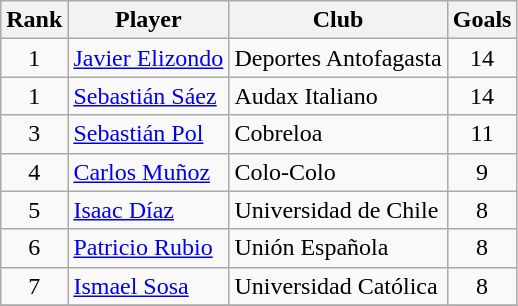<table class="wikitable" style="text-align:center">
<tr>
<th>Rank</th>
<th>Player</th>
<th>Club</th>
<th>Goals</th>
</tr>
<tr>
<td>1</td>
<td align="left"> <a href='#'>Javier Elizondo</a></td>
<td align="left">Deportes Antofagasta</td>
<td>14</td>
</tr>
<tr>
<td>1</td>
<td align="left"> <a href='#'>Sebastián Sáez</a></td>
<td align="left">Audax Italiano</td>
<td>14</td>
</tr>
<tr>
<td>3</td>
<td align="left"> <a href='#'>Sebastián Pol</a></td>
<td align="left">Cobreloa</td>
<td>11</td>
</tr>
<tr>
<td>4</td>
<td align="left"> <a href='#'>Carlos Muñoz</a></td>
<td align="left">Colo-Colo</td>
<td>9</td>
</tr>
<tr>
<td>5</td>
<td align="left"> <a href='#'>Isaac Díaz</a></td>
<td align="left">Universidad de Chile</td>
<td>8</td>
</tr>
<tr>
<td>6</td>
<td align="left"> <a href='#'>Patricio Rubio</a></td>
<td align="left">Unión Española</td>
<td>8</td>
</tr>
<tr>
<td>7</td>
<td align="left"> <a href='#'>Ismael Sosa</a></td>
<td align="left">Universidad Católica</td>
<td>8</td>
</tr>
<tr>
</tr>
</table>
